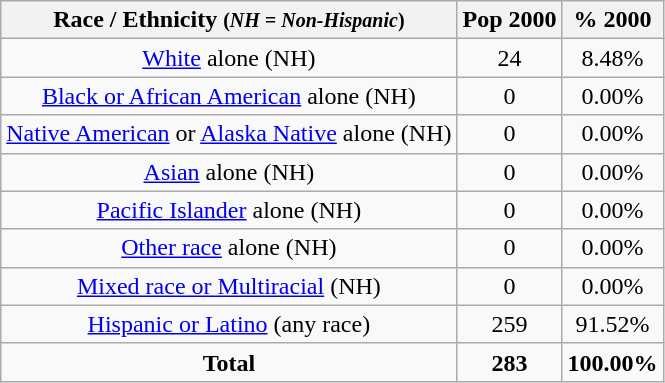<table class="wikitable" style="text-align:center;">
<tr>
<th>Race / Ethnicity <small>(<em>NH = Non-Hispanic</em>)</small></th>
<th>Pop 2000</th>
<th>% 2000</th>
</tr>
<tr>
<td><a href='#'>White</a> alone (NH)</td>
<td>24</td>
<td>8.48%</td>
</tr>
<tr>
<td><a href='#'>Black or African American</a> alone (NH)</td>
<td>0</td>
<td>0.00%</td>
</tr>
<tr>
<td><a href='#'>Native American</a> or <a href='#'>Alaska Native</a> alone (NH)</td>
<td>0</td>
<td>0.00%</td>
</tr>
<tr>
<td><a href='#'>Asian</a> alone (NH)</td>
<td>0</td>
<td>0.00%</td>
</tr>
<tr>
<td><a href='#'>Pacific Islander</a> alone (NH)</td>
<td>0</td>
<td>0.00%</td>
</tr>
<tr>
<td><a href='#'>Other race</a> alone (NH)</td>
<td>0</td>
<td>0.00%</td>
</tr>
<tr>
<td><a href='#'>Mixed race or Multiracial</a> (NH)</td>
<td>0</td>
<td>0.00%</td>
</tr>
<tr>
<td><a href='#'>Hispanic or Latino</a> (any race)</td>
<td>259</td>
<td>91.52%</td>
</tr>
<tr>
<td><strong>Total</strong></td>
<td><strong>283</strong></td>
<td><strong>100.00%</strong></td>
</tr>
</table>
